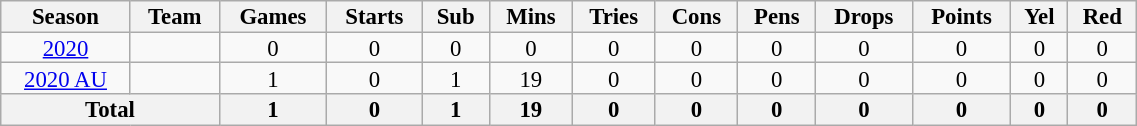<table class="wikitable" style="text-align:center; line-height:90%; font-size:95%; width:60%;">
<tr>
<th>Season</th>
<th>Team</th>
<th>Games</th>
<th>Starts</th>
<th>Sub</th>
<th>Mins</th>
<th>Tries</th>
<th>Cons</th>
<th>Pens</th>
<th>Drops</th>
<th>Points</th>
<th>Yel</th>
<th>Red</th>
</tr>
<tr>
<td><a href='#'>2020</a></td>
<td></td>
<td>0</td>
<td>0</td>
<td>0</td>
<td>0</td>
<td>0</td>
<td>0</td>
<td>0</td>
<td>0</td>
<td>0</td>
<td>0</td>
<td>0</td>
</tr>
<tr>
<td><a href='#'>2020 AU</a></td>
<td></td>
<td>1</td>
<td>0</td>
<td>1</td>
<td>19</td>
<td>0</td>
<td>0</td>
<td>0</td>
<td>0</td>
<td>0</td>
<td>0</td>
<td>0</td>
</tr>
<tr>
<th colspan="2">Total</th>
<th>1</th>
<th>0</th>
<th>1</th>
<th>19</th>
<th>0</th>
<th>0</th>
<th>0</th>
<th>0</th>
<th>0</th>
<th>0</th>
<th>0</th>
</tr>
</table>
